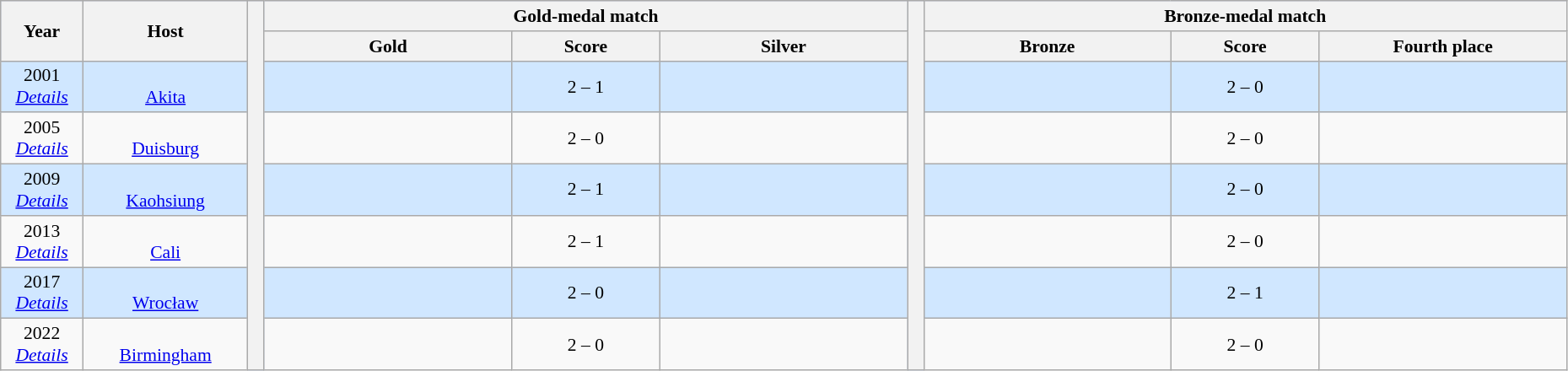<table class="wikitable" style="font-size:90%; width: 98%; text-align: center;">
<tr bgcolor=#C1D8FF>
<th rowspan=2 width=5%>Year</th>
<th rowspan=2 width=10%>Host</th>
<th rowspan="1001" width="1%" bgcolor="ffffff"></th>
<th colspan=3>Gold-medal match</th>
<th rowspan="1001" width="1%" bgcolor="ffffff"></th>
<th colspan=3>Bronze-medal match</th>
</tr>
<tr bgcolor=#EFEFEF>
<th width=15%> Gold</th>
<th width=9%>Score</th>
<th width=15%> Silver</th>
<th width=15%> Bronze</th>
<th width=9%>Score</th>
<th width=15%>Fourth place</th>
</tr>
<tr align=center bgcolor=#D0E7FF>
<td>2001 <br> <em><a href='#'>Details</a></em></td>
<td> <br> <a href='#'>Akita</a></td>
<td><strong></strong></td>
<td>2 – 1</td>
<td></td>
<td></td>
<td>2 – 0</td>
<td></td>
</tr>
<tr align=center>
<td>2005 <br> <em><a href='#'>Details</a></em></td>
<td> <br> <a href='#'>Duisburg</a></td>
<td><strong></strong></td>
<td>2 – 0</td>
<td></td>
<td></td>
<td>2 – 0</td>
<td></td>
</tr>
<tr align=center bgcolor=#D0E7FF>
<td>2009 <br> <em><a href='#'>Details</a></em></td>
<td> <br> <a href='#'>Kaohsiung</a></td>
<td><strong></strong></td>
<td>2 – 1</td>
<td></td>
<td></td>
<td>2 – 0</td>
<td></td>
</tr>
<tr align=center>
<td>2013 <br> <em><a href='#'>Details</a></em></td>
<td> <br> <a href='#'>Cali</a></td>
<td><strong></strong></td>
<td>2 – 1</td>
<td></td>
<td></td>
<td>2 – 0</td>
<td></td>
</tr>
<tr align=center bgcolor=#D0E7FF>
<td>2017 <br> <em><a href='#'>Details</a></em></td>
<td> <br> <a href='#'>Wrocław</a></td>
<td><strong></strong></td>
<td>2 – 0</td>
<td></td>
<td></td>
<td>2 – 1</td>
<td></td>
</tr>
<tr align=center>
<td>2022 <br> <em><a href='#'>Details</a></em></td>
<td> <br> <a href='#'>Birmingham</a></td>
<td><strong></strong></td>
<td>2 – 0</td>
<td></td>
<td></td>
<td>2 – 0</td>
<td></td>
</tr>
</table>
